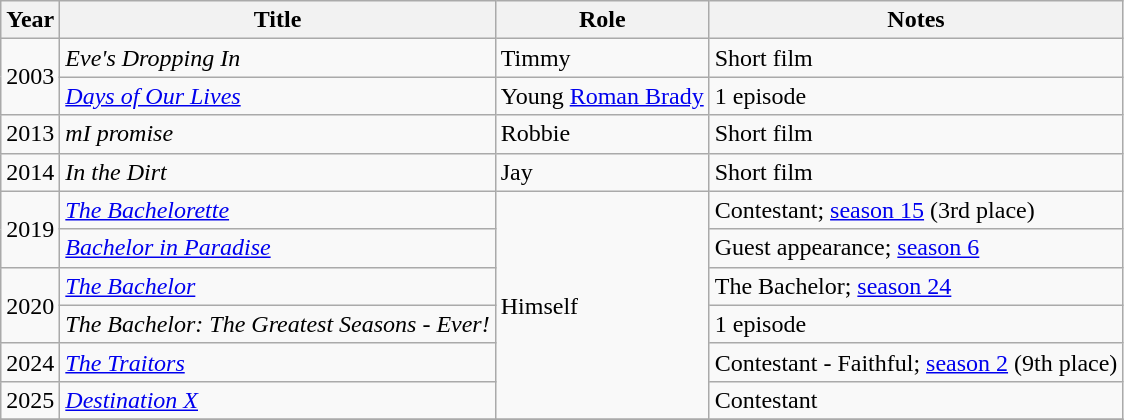<table class="wikitable sortable">
<tr>
<th>Year</th>
<th>Title</th>
<th>Role</th>
<th class="unsortable">Notes</th>
</tr>
<tr>
<td rowspan=2>2003</td>
<td><em>Eve's Dropping In</em></td>
<td>Timmy</td>
<td>Short film</td>
</tr>
<tr>
<td><em><a href='#'>Days of Our Lives</a></em></td>
<td>Young <a href='#'>Roman Brady</a></td>
<td>1 episode</td>
</tr>
<tr>
<td rowspan=1>2013</td>
<td><em>mI promise</em></td>
<td>Robbie</td>
<td>Short film</td>
</tr>
<tr>
<td rowspan=1>2014</td>
<td><em>In the Dirt</em></td>
<td>Jay</td>
<td>Short film</td>
</tr>
<tr>
<td rowspan=2>2019</td>
<td><em><a href='#'>The Bachelorette</a></em></td>
<td rowspan="6">Himself</td>
<td>Contestant; <a href='#'>season 15</a> (3rd place)</td>
</tr>
<tr>
<td><em><a href='#'>Bachelor in Paradise</a></em></td>
<td>Guest appearance; <a href='#'>season 6</a></td>
</tr>
<tr>
<td rowspan="2">2020</td>
<td><em><a href='#'>The Bachelor</a></em></td>
<td>The Bachelor; <a href='#'>season 24</a></td>
</tr>
<tr>
<td><em>The Bachelor: The Greatest Seasons - Ever!</em></td>
<td>1 episode</td>
</tr>
<tr>
<td>2024</td>
<td><a href='#'><em>The Traitors</em></a></td>
<td>Contestant - Faithful; <a href='#'>season 2</a> (9th place)</td>
</tr>
<tr>
<td>2025</td>
<td><a href='#'><em>Destination X</em></a></td>
<td>Contestant</td>
</tr>
<tr>
</tr>
</table>
